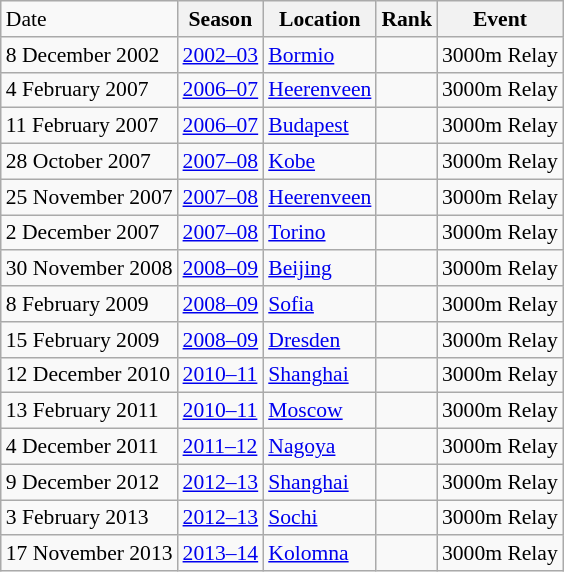<table class="wikitable sortable" style="font-size:90%" style="text-align:center">
<tr>
<td>Date</td>
<th>Season</th>
<th>Location</th>
<th>Rank</th>
<th>Event</th>
</tr>
<tr>
<td>8 December 2002</td>
<td><a href='#'>2002–03</a></td>
<td><a href='#'>Bormio</a></td>
<td></td>
<td>3000m Relay</td>
</tr>
<tr>
<td>4 February 2007</td>
<td><a href='#'>2006–07</a></td>
<td><a href='#'>Heerenveen</a></td>
<td></td>
<td>3000m Relay</td>
</tr>
<tr>
<td>11 February 2007</td>
<td><a href='#'>2006–07</a></td>
<td><a href='#'>Budapest</a></td>
<td></td>
<td>3000m Relay</td>
</tr>
<tr>
<td>28 October 2007</td>
<td><a href='#'>2007–08</a></td>
<td><a href='#'>Kobe</a></td>
<td></td>
<td>3000m Relay</td>
</tr>
<tr>
<td>25 November 2007</td>
<td><a href='#'>2007–08</a></td>
<td><a href='#'>Heerenveen</a></td>
<td></td>
<td>3000m Relay</td>
</tr>
<tr>
<td>2 December 2007</td>
<td><a href='#'>2007–08</a></td>
<td><a href='#'>Torino</a></td>
<td></td>
<td>3000m Relay</td>
</tr>
<tr>
<td>30 November 2008</td>
<td><a href='#'>2008–09</a></td>
<td><a href='#'>Beijing</a></td>
<td></td>
<td>3000m Relay</td>
</tr>
<tr>
<td>8 February 2009</td>
<td><a href='#'>2008–09</a></td>
<td><a href='#'>Sofia</a></td>
<td></td>
<td>3000m Relay</td>
</tr>
<tr>
<td>15 February 2009</td>
<td><a href='#'>2008–09</a></td>
<td><a href='#'>Dresden</a></td>
<td></td>
<td>3000m Relay</td>
</tr>
<tr>
<td>12 December 2010</td>
<td><a href='#'>2010–11</a></td>
<td><a href='#'>Shanghai</a></td>
<td></td>
<td>3000m Relay</td>
</tr>
<tr>
<td>13 February 2011</td>
<td><a href='#'>2010–11</a></td>
<td><a href='#'>Moscow</a></td>
<td></td>
<td>3000m Relay</td>
</tr>
<tr>
<td>4 December 2011</td>
<td><a href='#'>2011–12</a></td>
<td><a href='#'>Nagoya</a></td>
<td></td>
<td>3000m Relay</td>
</tr>
<tr>
<td>9 December 2012</td>
<td><a href='#'>2012–13</a></td>
<td><a href='#'>Shanghai</a></td>
<td></td>
<td>3000m Relay</td>
</tr>
<tr>
<td>3 February 2013</td>
<td><a href='#'>2012–13</a></td>
<td><a href='#'>Sochi</a></td>
<td></td>
<td>3000m Relay</td>
</tr>
<tr>
<td>17 November 2013</td>
<td><a href='#'>2013–14</a></td>
<td><a href='#'>Kolomna</a></td>
<td></td>
<td>3000m Relay</td>
</tr>
</table>
